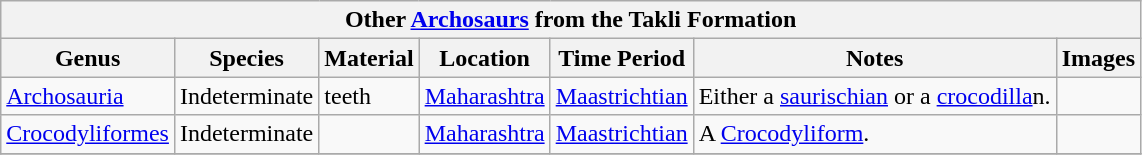<table class="wikitable" align="center">
<tr>
<th colspan="7" align="center">Other <strong><a href='#'>Archosaurs</a> from the Takli Formation</strong></th>
</tr>
<tr>
<th>Genus</th>
<th>Species</th>
<th>Material</th>
<th>Location</th>
<th>Time Period</th>
<th>Notes</th>
<th>Images</th>
</tr>
<tr>
<td><a href='#'>Archosauria</a></td>
<td>Indeterminate</td>
<td>teeth</td>
<td><a href='#'>Maharashtra</a></td>
<td><a href='#'>Maastrichtian</a></td>
<td>Either a <a href='#'>saurischian</a> or a <a href='#'>crocodilla</a>n.</td>
<td></td>
</tr>
<tr>
<td><a href='#'>Crocodyliformes</a></td>
<td>Indeterminate</td>
<td></td>
<td><a href='#'>Maharashtra</a></td>
<td><a href='#'>Maastrichtian</a></td>
<td>A <a href='#'>Crocodyliform</a>.</td>
<td></td>
</tr>
<tr>
</tr>
</table>
